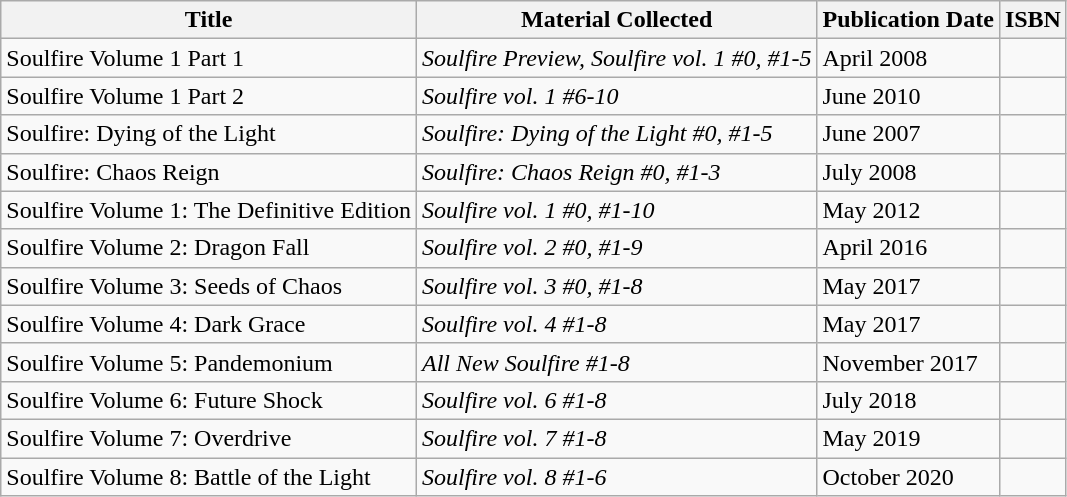<table class="wikitable">
<tr>
<th>Title</th>
<th>Material Collected</th>
<th>Publication Date</th>
<th>ISBN</th>
</tr>
<tr>
<td>Soulfire Volume 1 Part 1</td>
<td><em>Soulfire Preview, Soulfire vol. 1 #0, #1-5</em></td>
<td>April 2008</td>
<td></td>
</tr>
<tr>
<td>Soulfire Volume 1 Part 2</td>
<td><em>Soulfire vol. 1 #6-10</em></td>
<td>June 2010</td>
<td></td>
</tr>
<tr>
<td>Soulfire: Dying of the Light</td>
<td><em>Soulfire: Dying of the Light #0, #1-5</em></td>
<td>June 2007</td>
<td></td>
</tr>
<tr>
<td>Soulfire: Chaos Reign</td>
<td><em>Soulfire: Chaos Reign #0, #1-3</em></td>
<td>July 2008</td>
<td></td>
</tr>
<tr>
<td>Soulfire Volume 1: The Definitive Edition</td>
<td><em>Soulfire vol. 1 #0, #1-10</em></td>
<td>May 2012</td>
<td></td>
</tr>
<tr>
<td>Soulfire Volume 2: Dragon Fall</td>
<td><em>Soulfire vol. 2 #0, #1-9</em></td>
<td>April 2016</td>
<td></td>
</tr>
<tr>
<td>Soulfire Volume 3: Seeds of Chaos</td>
<td><em>Soulfire vol. 3 #0, #1-8</em></td>
<td>May 2017</td>
<td></td>
</tr>
<tr>
<td>Soulfire Volume 4: Dark Grace</td>
<td><em>Soulfire vol. 4 #1-8</em></td>
<td>May 2017</td>
<td></td>
</tr>
<tr>
<td>Soulfire Volume 5: Pandemonium</td>
<td><em>All New Soulfire #1-8</em></td>
<td>November 2017</td>
<td></td>
</tr>
<tr>
<td>Soulfire Volume 6: Future Shock</td>
<td><em>Soulfire vol. 6 #1-8</em></td>
<td>July 2018</td>
<td></td>
</tr>
<tr>
<td>Soulfire Volume 7: Overdrive</td>
<td><em>Soulfire vol. 7 #1-8</em></td>
<td>May 2019</td>
<td></td>
</tr>
<tr>
<td>Soulfire Volume 8: Battle of the Light</td>
<td><em>Soulfire vol. 8 #1-6</em></td>
<td>October 2020</td>
<td></td>
</tr>
</table>
